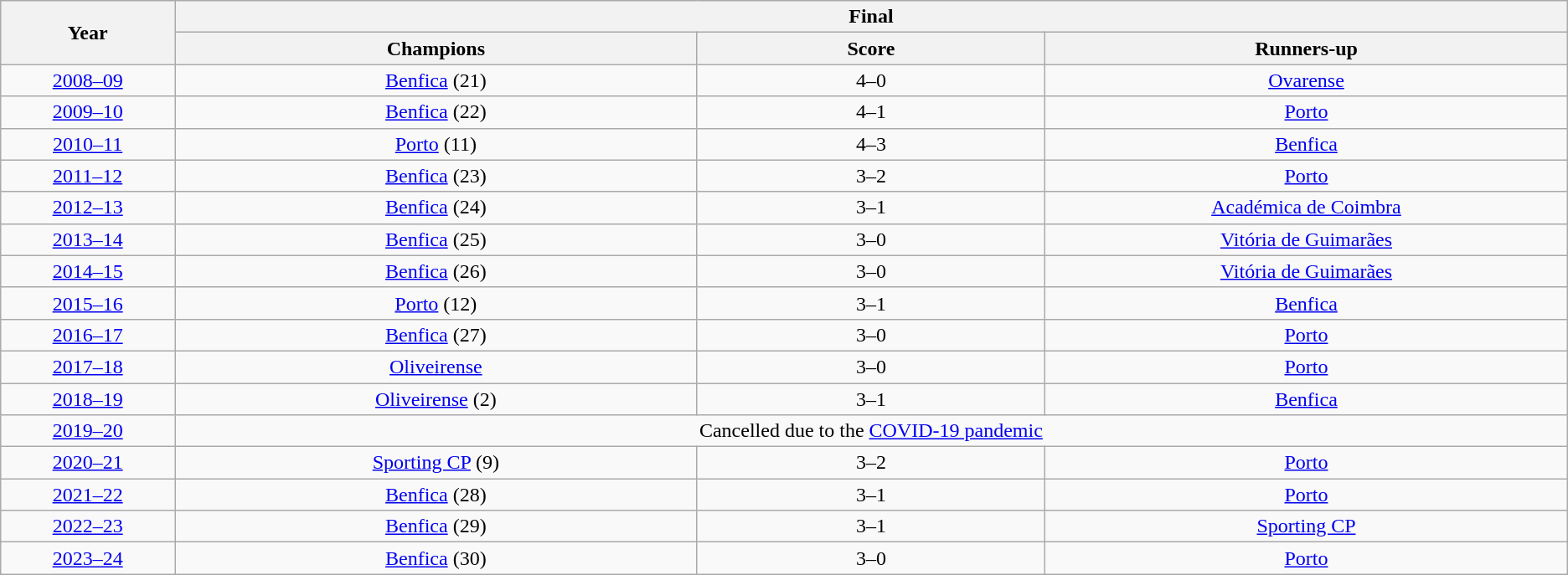<table class="wikitable" style="text-align:center">
<tr>
<th rowspan=2 width=5%>Year</th>
<th colspan=3>Final</th>
</tr>
<tr>
<th width=15%>Champions</th>
<th width=10%>Score</th>
<th width=15%>Runners-up</th>
</tr>
<tr>
<td><a href='#'>2008–09</a></td>
<td><a href='#'>Benfica</a> (21)</td>
<td>4–0</td>
<td><a href='#'>Ovarense</a></td>
</tr>
<tr>
<td><a href='#'>2009–10</a></td>
<td><a href='#'>Benfica</a> (22)</td>
<td>4–1</td>
<td><a href='#'>Porto</a></td>
</tr>
<tr>
<td><a href='#'>2010–11</a></td>
<td><a href='#'>Porto</a> (11)</td>
<td>4–3</td>
<td><a href='#'>Benfica</a></td>
</tr>
<tr>
<td><a href='#'>2011–12</a></td>
<td><a href='#'>Benfica</a> (23)</td>
<td>3–2</td>
<td><a href='#'>Porto</a></td>
</tr>
<tr>
<td><a href='#'>2012–13</a></td>
<td><a href='#'>Benfica</a> (24)</td>
<td>3–1</td>
<td><a href='#'>Académica de Coimbra</a></td>
</tr>
<tr>
<td><a href='#'>2013–14</a></td>
<td><a href='#'>Benfica</a> (25)</td>
<td>3–0</td>
<td><a href='#'>Vitória de Guimarães</a></td>
</tr>
<tr>
<td><a href='#'>2014–15</a></td>
<td><a href='#'>Benfica</a> (26)</td>
<td>3–0</td>
<td><a href='#'>Vitória de Guimarães</a></td>
</tr>
<tr>
<td><a href='#'>2015–16</a></td>
<td><a href='#'>Porto</a> (12)</td>
<td>3–1</td>
<td><a href='#'>Benfica</a></td>
</tr>
<tr>
<td><a href='#'>2016–17</a></td>
<td><a href='#'>Benfica</a> (27)</td>
<td>3–0</td>
<td><a href='#'>Porto</a></td>
</tr>
<tr>
<td><a href='#'>2017–18</a></td>
<td><a href='#'>Oliveirense</a></td>
<td>3–0</td>
<td><a href='#'>Porto</a></td>
</tr>
<tr>
<td><a href='#'>2018–19</a></td>
<td><a href='#'>Oliveirense</a> (2)</td>
<td>3–1</td>
<td><a href='#'>Benfica</a></td>
</tr>
<tr>
<td><a href='#'>2019–20</a></td>
<td colspan=3>Cancelled due to the <a href='#'>COVID-19 pandemic</a></td>
</tr>
<tr>
<td><a href='#'>2020–21</a></td>
<td><a href='#'>Sporting CP</a> (9)</td>
<td>3–2</td>
<td><a href='#'>Porto</a></td>
</tr>
<tr>
<td><a href='#'>2021–22</a></td>
<td><a href='#'>Benfica</a> (28)</td>
<td>3–1</td>
<td><a href='#'>Porto</a></td>
</tr>
<tr>
<td><a href='#'>2022–23</a></td>
<td><a href='#'>Benfica</a> (29)</td>
<td>3–1</td>
<td><a href='#'>Sporting CP</a></td>
</tr>
<tr>
<td><a href='#'>2023–24</a></td>
<td><a href='#'>Benfica</a> (30)</td>
<td>3–0</td>
<td><a href='#'>Porto</a></td>
</tr>
</table>
